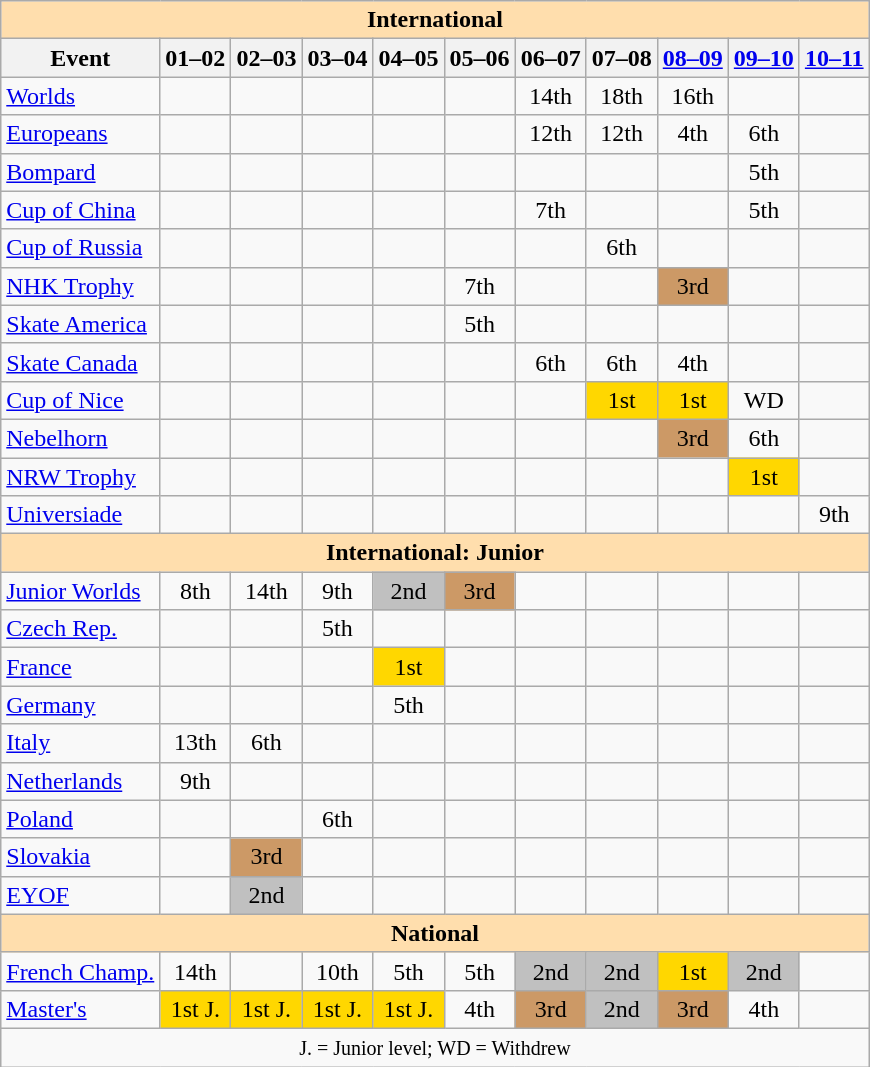<table class="wikitable" style="text-align:center">
<tr>
<th style="background-color: #ffdead; " colspan=11 align=center>International</th>
</tr>
<tr>
<th>Event</th>
<th>01–02</th>
<th>02–03</th>
<th>03–04</th>
<th>04–05</th>
<th>05–06</th>
<th>06–07</th>
<th>07–08</th>
<th><a href='#'>08–09</a></th>
<th><a href='#'>09–10</a></th>
<th><a href='#'>10–11</a></th>
</tr>
<tr>
<td align=left><a href='#'>Worlds</a></td>
<td></td>
<td></td>
<td></td>
<td></td>
<td></td>
<td>14th</td>
<td>18th</td>
<td>16th</td>
<td></td>
<td></td>
</tr>
<tr>
<td align=left><a href='#'>Europeans</a></td>
<td></td>
<td></td>
<td></td>
<td></td>
<td></td>
<td>12th</td>
<td>12th</td>
<td>4th</td>
<td>6th</td>
<td></td>
</tr>
<tr>
<td align=left> <a href='#'>Bompard</a></td>
<td></td>
<td></td>
<td></td>
<td></td>
<td></td>
<td></td>
<td></td>
<td></td>
<td>5th</td>
<td></td>
</tr>
<tr>
<td align=left> <a href='#'>Cup of China</a></td>
<td></td>
<td></td>
<td></td>
<td></td>
<td></td>
<td>7th</td>
<td></td>
<td></td>
<td>5th</td>
<td></td>
</tr>
<tr>
<td align=left> <a href='#'>Cup of Russia</a></td>
<td></td>
<td></td>
<td></td>
<td></td>
<td></td>
<td></td>
<td>6th</td>
<td></td>
<td></td>
<td></td>
</tr>
<tr>
<td align=left> <a href='#'>NHK Trophy</a></td>
<td></td>
<td></td>
<td></td>
<td></td>
<td>7th</td>
<td></td>
<td></td>
<td bgcolor=cc9966>3rd</td>
<td></td>
<td></td>
</tr>
<tr>
<td align=left> <a href='#'>Skate America</a></td>
<td></td>
<td></td>
<td></td>
<td></td>
<td>5th</td>
<td></td>
<td></td>
<td></td>
<td></td>
<td></td>
</tr>
<tr>
<td align=left> <a href='#'>Skate Canada</a></td>
<td></td>
<td></td>
<td></td>
<td></td>
<td></td>
<td>6th</td>
<td>6th</td>
<td>4th</td>
<td></td>
<td></td>
</tr>
<tr>
<td align=left><a href='#'>Cup of Nice</a></td>
<td></td>
<td></td>
<td></td>
<td></td>
<td></td>
<td></td>
<td bgcolor=gold>1st</td>
<td bgcolor=gold>1st</td>
<td>WD</td>
<td></td>
</tr>
<tr>
<td align=left><a href='#'>Nebelhorn</a></td>
<td></td>
<td></td>
<td></td>
<td></td>
<td></td>
<td></td>
<td></td>
<td bgcolor=cc9966>3rd</td>
<td>6th</td>
<td></td>
</tr>
<tr>
<td align=left><a href='#'>NRW Trophy</a></td>
<td></td>
<td></td>
<td></td>
<td></td>
<td></td>
<td></td>
<td></td>
<td></td>
<td bgcolor=gold>1st</td>
<td></td>
</tr>
<tr>
<td align=left><a href='#'>Universiade</a></td>
<td></td>
<td></td>
<td></td>
<td></td>
<td></td>
<td></td>
<td></td>
<td></td>
<td></td>
<td>9th</td>
</tr>
<tr>
<th style="background-color: #ffdead; " colspan=11 align=center>International: Junior</th>
</tr>
<tr>
<td align=left><a href='#'>Junior Worlds</a></td>
<td>8th</td>
<td>14th</td>
<td>9th</td>
<td bgcolor=silver>2nd</td>
<td bgcolor=cc9966>3rd</td>
<td></td>
<td></td>
<td></td>
<td></td>
<td></td>
</tr>
<tr>
<td align=left> <a href='#'>Czech Rep.</a></td>
<td></td>
<td></td>
<td>5th</td>
<td></td>
<td></td>
<td></td>
<td></td>
<td></td>
<td></td>
<td></td>
</tr>
<tr>
<td align=left> <a href='#'>France</a></td>
<td></td>
<td></td>
<td></td>
<td bgcolor=gold>1st</td>
<td></td>
<td></td>
<td></td>
<td></td>
<td></td>
<td></td>
</tr>
<tr>
<td align=left> <a href='#'>Germany</a></td>
<td></td>
<td></td>
<td></td>
<td>5th</td>
<td></td>
<td></td>
<td></td>
<td></td>
<td></td>
<td></td>
</tr>
<tr>
<td align=left> <a href='#'>Italy</a></td>
<td>13th</td>
<td>6th</td>
<td></td>
<td></td>
<td></td>
<td></td>
<td></td>
<td></td>
<td></td>
<td></td>
</tr>
<tr>
<td align=left> <a href='#'>Netherlands</a></td>
<td>9th</td>
<td></td>
<td></td>
<td></td>
<td></td>
<td></td>
<td></td>
<td></td>
<td></td>
<td></td>
</tr>
<tr>
<td align=left> <a href='#'>Poland</a></td>
<td></td>
<td></td>
<td>6th</td>
<td></td>
<td></td>
<td></td>
<td></td>
<td></td>
<td></td>
<td></td>
</tr>
<tr>
<td align=left> <a href='#'>Slovakia</a></td>
<td></td>
<td bgcolor=cc9966>3rd</td>
<td></td>
<td></td>
<td></td>
<td></td>
<td></td>
<td></td>
<td></td>
<td></td>
</tr>
<tr>
<td align=left><a href='#'>EYOF</a></td>
<td></td>
<td bgcolor=silver>2nd</td>
<td></td>
<td></td>
<td></td>
<td></td>
<td></td>
<td></td>
<td></td>
<td></td>
</tr>
<tr>
<th style="background-color: #ffdead; " colspan=11 align=center>National</th>
</tr>
<tr>
<td align=left><a href='#'>French Champ.</a></td>
<td>14th</td>
<td></td>
<td>10th</td>
<td>5th</td>
<td>5th</td>
<td bgcolor=silver>2nd</td>
<td bgcolor=silver>2nd</td>
<td bgcolor=gold>1st</td>
<td bgcolor=silver>2nd</td>
<td></td>
</tr>
<tr>
<td align=left><a href='#'>Master's</a></td>
<td bgcolor=gold>1st J.</td>
<td bgcolor=gold>1st J.</td>
<td bgcolor=gold>1st J.</td>
<td bgcolor=gold>1st J.</td>
<td>4th</td>
<td bgcolor=cc9966>3rd</td>
<td bgcolor=silver>2nd</td>
<td bgcolor=cc9966>3rd</td>
<td>4th</td>
<td></td>
</tr>
<tr>
<td colspan=11 align=center><small> J. = Junior level; WD = Withdrew </small></td>
</tr>
</table>
